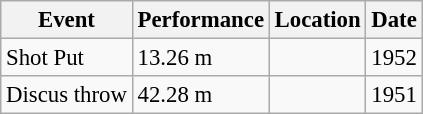<table class="wikitable" style="border-collapse: collapse; font-size: 95%;">
<tr>
<th scope="col">Event</th>
<th scope="col">Performance</th>
<th scope="col">Location</th>
<th scope="col">Date</th>
</tr>
<tr>
<td>Shot Put</td>
<td>13.26 m</td>
<td></td>
<td>1952</td>
</tr>
<tr>
<td>Discus throw</td>
<td>42.28 m</td>
<td></td>
<td>1951</td>
</tr>
</table>
